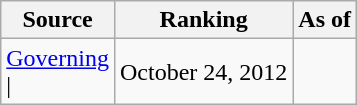<table class="wikitable" style="text-align:center">
<tr>
<th>Source</th>
<th>Ranking</th>
<th>As of</th>
</tr>
<tr>
<td align=left><a href='#'>Governing</a><br>| </td>
<td>October 24, 2012</td>
</tr>
</table>
